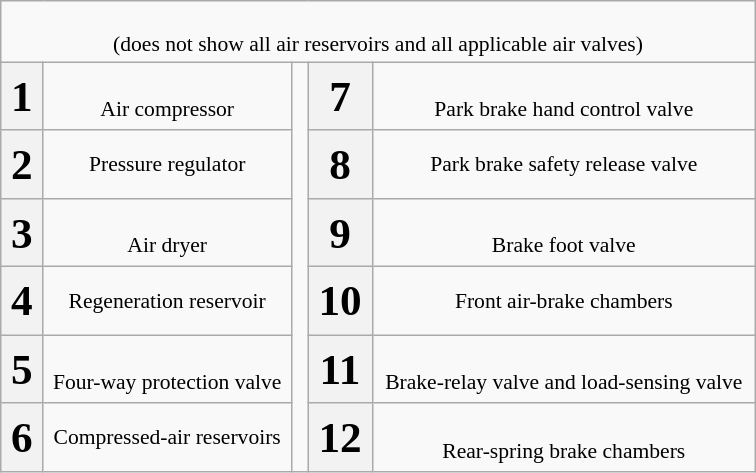<table class="wikitable floatright" style="font-size:90%;text-align:center;width:35em;">
<tr>
<td colspan=5><br>(does not show all air reservoirs and all applicable air valves)</td>
</tr>
<tr>
<th style="font-size:200%;">1</th>
<td><br>Air compressor</td>
<td rowspan=6> </td>
<th style="font-size:200%;">7</th>
<td><br>Park brake hand control valve</td>
</tr>
<tr>
<th style="font-size:200%;">2</th>
<td>Pressure regulator</td>
<th style="font-size:200%;">8</th>
<td>Park brake safety release valve</td>
</tr>
<tr>
<th style="font-size:200%;">3</th>
<td><br>Air dryer</td>
<th style="font-size:200%;">9</th>
<td><br>Brake foot valve</td>
</tr>
<tr>
<th style="font-size:200%;">4</th>
<td>Regeneration reservoir</td>
<th style="font-size:200%;">10</th>
<td>Front air-brake chambers</td>
</tr>
<tr>
<th style="font-size:200%;">5</th>
<td><br>Four-way protection valve</td>
<th style="font-size:200%;">11</th>
<td><br>Brake-relay valve and load-sensing valve</td>
</tr>
<tr>
<th style="font-size:200%;">6</th>
<td>Compressed-air reservoirs</td>
<th style="font-size:200%;">12</th>
<td><br>Rear-spring brake chambers</td>
</tr>
</table>
